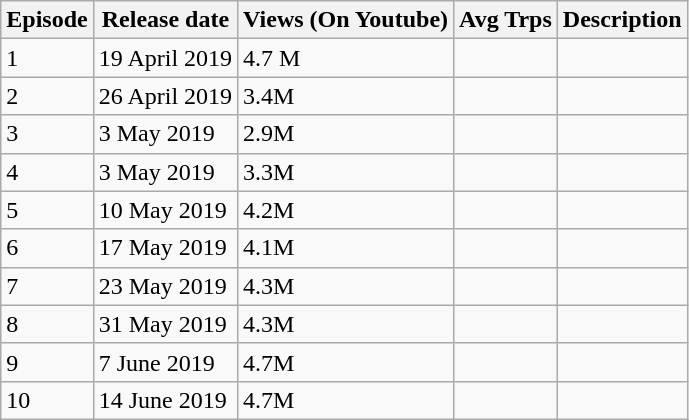<table class="wikitable sortable mw-collapsible mw-collapsed">
<tr>
<th>Episode</th>
<th>Release date</th>
<th>Views (On Youtube)</th>
<th>Avg Trps</th>
<th>Description</th>
</tr>
<tr>
<td>1</td>
<td>19 April 2019</td>
<td>4.7 M</td>
<td></td>
<td></td>
</tr>
<tr>
<td>2</td>
<td>26 April 2019</td>
<td>3.4M</td>
<td></td>
<td></td>
</tr>
<tr>
<td>3</td>
<td>3 May 2019</td>
<td>2.9M</td>
<td></td>
<td></td>
</tr>
<tr>
<td>4</td>
<td>3 May 2019</td>
<td>3.3M</td>
<td></td>
<td></td>
</tr>
<tr>
<td>5</td>
<td>10 May 2019</td>
<td>4.2M</td>
<td></td>
<td></td>
</tr>
<tr>
<td>6</td>
<td>17 May 2019</td>
<td>4.1M</td>
<td></td>
<td></td>
</tr>
<tr>
<td>7</td>
<td>23 May 2019</td>
<td>4.3M</td>
<td></td>
<td></td>
</tr>
<tr>
<td>8</td>
<td>31 May 2019</td>
<td>4.3M</td>
<td></td>
<td></td>
</tr>
<tr>
<td>9</td>
<td>7 June 2019</td>
<td>4.7M</td>
<td></td>
<td></td>
</tr>
<tr>
<td>10</td>
<td>14 June 2019</td>
<td>4.7M</td>
<td></td>
<td></td>
</tr>
</table>
